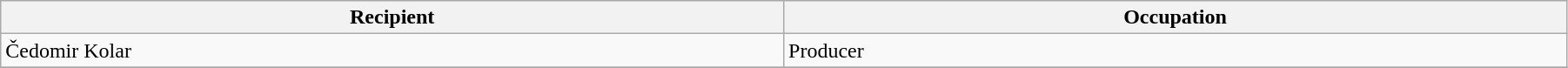<table class="wikitable" width="95%" cellpadding="5">
<tr>
<th width="25%">Recipient</th>
<th width="25%">Occupation</th>
</tr>
<tr>
<td> Čedomir Kolar</td>
<td>Producer</td>
</tr>
<tr>
</tr>
</table>
